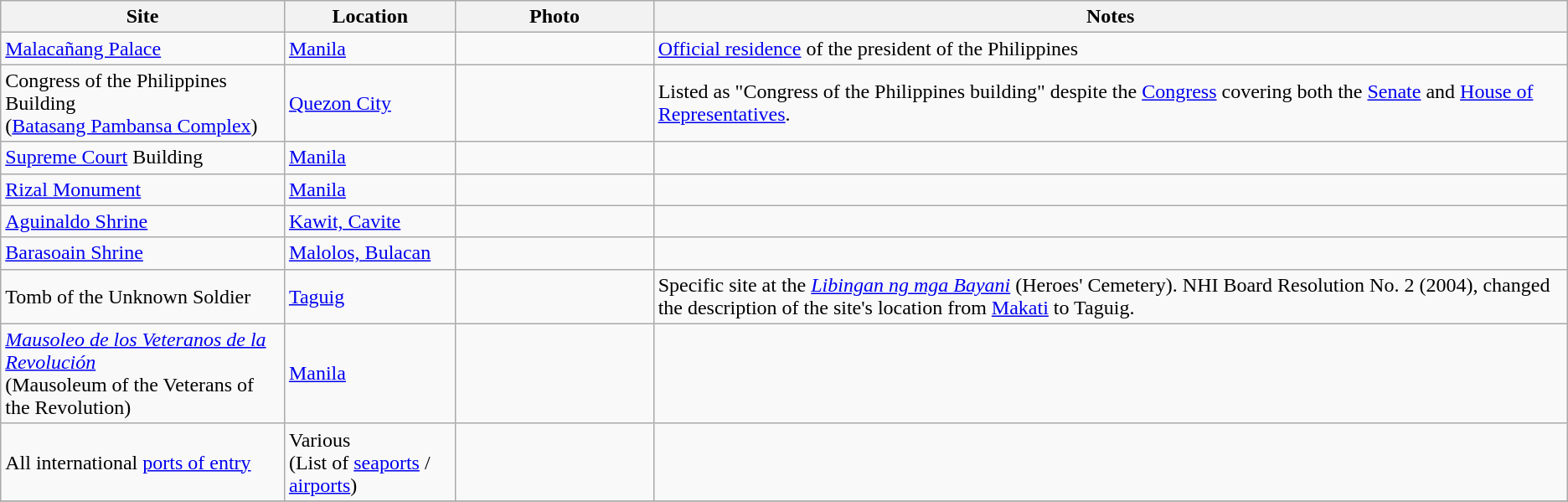<table class="wikitable">
<tr>
<th>Site</th>
<th>Location</th>
<th width=150px>Photo</th>
<th>Notes</th>
</tr>
<tr>
<td><a href='#'>Malacañang Palace</a></td>
<td><a href='#'>Manila</a></td>
<td></td>
<td><a href='#'>Official residence</a> of the president of the Philippines</td>
</tr>
<tr>
<td>Congress of the Philippines Building<br>(<a href='#'>Batasang Pambansa Complex</a>)</td>
<td><a href='#'>Quezon City</a></td>
<td></td>
<td>Listed as "Congress of the Philippines building" despite the <a href='#'>Congress</a> covering both the <a href='#'>Senate</a> and <a href='#'>House of Representatives</a>.</td>
</tr>
<tr>
<td><a href='#'>Supreme Court</a> Building</td>
<td><a href='#'>Manila</a></td>
<td></td>
<td></td>
</tr>
<tr>
<td><a href='#'>Rizal Monument</a></td>
<td><a href='#'>Manila</a></td>
<td></td>
<td></td>
</tr>
<tr>
<td><a href='#'>Aguinaldo Shrine</a></td>
<td><a href='#'>Kawit, Cavite</a></td>
<td></td>
<td></td>
</tr>
<tr>
<td><a href='#'>Barasoain Shrine</a></td>
<td><a href='#'>Malolos, Bulacan</a></td>
<td></td>
<td></td>
</tr>
<tr>
<td>Tomb of the Unknown Soldier</td>
<td><a href='#'>Taguig</a></td>
<td></td>
<td>Specific site at the <em><a href='#'>Libingan ng mga Bayani</a></em> (Heroes' Cemetery). NHI Board Resolution No. 2 (2004), changed the description of the site's location from <a href='#'>Makati</a> to Taguig.</td>
</tr>
<tr>
<td><a href='#'><em>Mausoleo de los Veteranos de la Revolución</em></a><br>(Mausoleum of the Veterans of the Revolution)</td>
<td><a href='#'>Manila</a></td>
<td></td>
<td></td>
</tr>
<tr>
<td>All international <a href='#'>ports of entry</a></td>
<td>Various<br>(List of <a href='#'>seaports</a> / <a href='#'>airports</a>)</td>
<td></td>
<td></td>
</tr>
<tr>
</tr>
</table>
